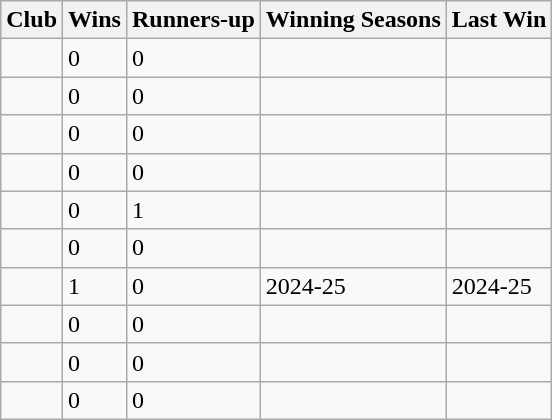<table class="wikitable sortable">
<tr>
<th>Club</th>
<th>Wins</th>
<th>Runners-up</th>
<th class=unsortable>Winning Seasons</th>
<th>Last Win</th>
</tr>
<tr>
<td></td>
<td>0</td>
<td>0</td>
<td></td>
<td></td>
</tr>
<tr>
<td><strong></strong></td>
<td>0</td>
<td>0</td>
<td></td>
<td></td>
</tr>
<tr>
<td></td>
<td>0</td>
<td>0</td>
<td></td>
<td></td>
</tr>
<tr>
<td></td>
<td>0</td>
<td>0</td>
<td></td>
<td></td>
</tr>
<tr>
<td></td>
<td>0</td>
<td>1</td>
<td></td>
<td></td>
</tr>
<tr>
<td></td>
<td>0</td>
<td>0</td>
<td></td>
<td></td>
</tr>
<tr>
<td></td>
<td>1</td>
<td>0</td>
<td>2024-25</td>
<td>2024-25</td>
</tr>
<tr>
<td><strong></strong></td>
<td>0</td>
<td>0</td>
<td></td>
<td></td>
</tr>
<tr>
<td></td>
<td>0</td>
<td>0</td>
<td></td>
<td></td>
</tr>
<tr>
<td></td>
<td>0</td>
<td>0</td>
<td></td>
<td></td>
</tr>
</table>
